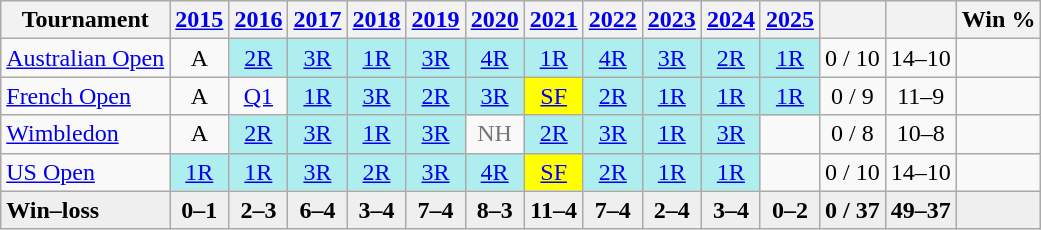<table class=wikitable style=text-align:center>
<tr>
<th>Tournament</th>
<th><a href='#'>2015</a></th>
<th><a href='#'>2016</a></th>
<th><a href='#'>2017</a></th>
<th><a href='#'>2018</a></th>
<th><a href='#'>2019</a></th>
<th><a href='#'>2020</a></th>
<th><a href='#'>2021</a></th>
<th><a href='#'>2022</a></th>
<th><a href='#'>2023</a></th>
<th><a href='#'>2024</a></th>
<th><a href='#'>2025</a></th>
<th></th>
<th></th>
<th>Win %</th>
</tr>
<tr>
<td align="left"><a href='#'>Australian Open</a></td>
<td>A</td>
<td bgcolor="afeeee"><a href='#'>2R</a></td>
<td bgcolor="afeeee"><a href='#'>3R</a></td>
<td bgcolor="afeeee"><a href='#'>1R</a></td>
<td bgcolor="afeeee"><a href='#'>3R</a></td>
<td bgcolor="afeeee"><a href='#'>4R</a></td>
<td bgcolor=afeeee><a href='#'>1R</a></td>
<td bgcolor=afeeee><a href='#'>4R</a></td>
<td bgcolor=afeeee><a href='#'>3R</a></td>
<td bgcolor=afeeee><a href='#'>2R</a></td>
<td bgcolor=afeeee><a href='#'>1R</a></td>
<td>0 / 10</td>
<td>14–10</td>
<td></td>
</tr>
<tr>
<td align="left"><a href='#'>French Open</a></td>
<td>A</td>
<td><a href='#'>Q1</a></td>
<td bgcolor="afeeee"><a href='#'>1R</a></td>
<td bgcolor="afeeee"><a href='#'>3R</a></td>
<td bgcolor="afeeee"><a href='#'>2R</a></td>
<td bgcolor="afeeee"><a href='#'>3R</a></td>
<td bgcolor=yellow><a href='#'>SF</a></td>
<td bgcolor="afeeee"><a href='#'>2R</a></td>
<td bgcolor="afeeee"><a href='#'>1R</a></td>
<td bgcolor="afeeee"><a href='#'>1R</a></td>
<td bgcolor="afeeee"><a href='#'>1R</a></td>
<td>0 / 9</td>
<td>11–9</td>
<td></td>
</tr>
<tr>
<td align="left"><a href='#'>Wimbledon</a></td>
<td>A</td>
<td bgcolor="afeeee"><a href='#'>2R</a></td>
<td bgcolor="afeeee"><a href='#'>3R</a></td>
<td bgcolor="afeeee"><a href='#'>1R</a></td>
<td bgcolor="afeeee"><a href='#'>3R</a></td>
<td style="color:#767676;">NH</td>
<td bgcolor="afeeee"><a href='#'>2R</a></td>
<td bgcolor=afeeee><a href='#'>3R</a></td>
<td bgcolor=afeeee><a href='#'>1R</a></td>
<td bgcolor="afeeee"><a href='#'>3R</a></td>
<td></td>
<td>0 / 8</td>
<td>10–8</td>
<td></td>
</tr>
<tr>
<td align="left"><a href='#'>US Open</a></td>
<td bgcolor="afeeee"><a href='#'>1R</a></td>
<td bgcolor="afeeee"><a href='#'>1R</a></td>
<td bgcolor="afeeee"><a href='#'>3R</a></td>
<td bgcolor="afeeee"><a href='#'>2R</a></td>
<td bgcolor="afeeee"><a href='#'>3R</a></td>
<td bgcolor="afeeee"><a href='#'>4R</a></td>
<td bgcolor="yellow"><a href='#'>SF</a></td>
<td bgcolor="afeeee"><a href='#'>2R</a></td>
<td bgcolor="afeeee"><a href='#'>1R</a></td>
<td bgcolor="afeeee"><a href='#'>1R</a></td>
<td></td>
<td>0 / 10</td>
<td>14–10</td>
<td></td>
</tr>
<tr style=background:#efefef;font-weight:bold>
<td style="text-align:left">Win–loss</td>
<td>0–1</td>
<td>2–3</td>
<td>6–4</td>
<td>3–4</td>
<td>7–4</td>
<td>8–3</td>
<td>11–4</td>
<td>7–4</td>
<td>2–4</td>
<td>3–4</td>
<td>0–2</td>
<td>0 / 37</td>
<td>49–37</td>
<td></td>
</tr>
</table>
